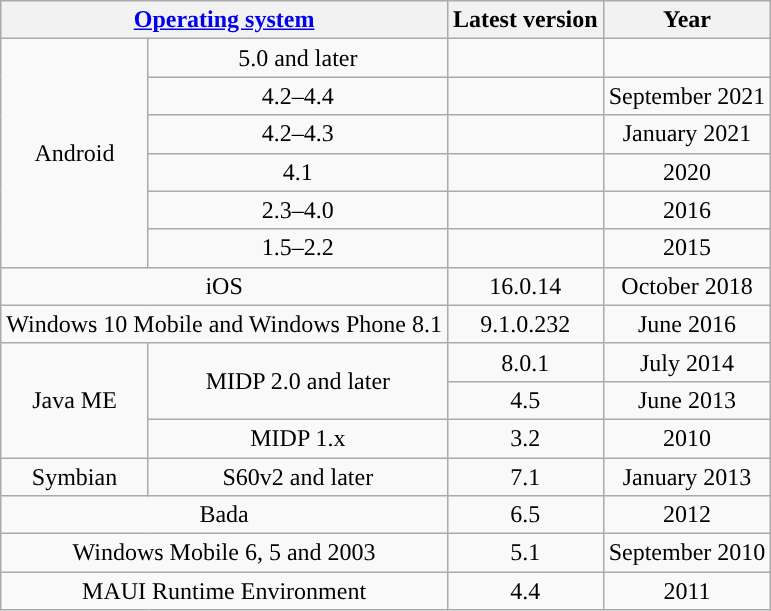<table class ="wikitable" style="text-align:center">
<tr>
<th colspan="2"><a href='#'>Operating system</a></th>
<th>Latest version</th>
<th>Year</th>
</tr>
<tr>
<td rowspan="6">Android</td>
<td>5.0 and later</td>
<td></td>
<td></td>
</tr>
<tr>
<td>4.2–4.4</td>
<td></td>
<td data-sort-value="2021-09-16">September 2021</td>
</tr>
<tr>
<td>4.2–4.3</td>
<td></td>
<td data-sort-value="2021-01-04">January 2021</td>
</tr>
<tr>
<td>4.1</td>
<td></td>
<td>2020</td>
</tr>
<tr>
<td>2.3–4.0</td>
<td></td>
<td>2016</td>
</tr>
<tr>
<td>1.5–2.2</td>
<td></td>
<td>2015</td>
</tr>
<tr>
<td colspan="2">iOS</td>
<td>16.0.14</td>
<td data-sort-value="2018-10-04">October 2018</td>
</tr>
<tr>
<td colspan="2">Windows 10 Mobile and Windows Phone 8.1</td>
<td>9.1.0.232</td>
<td data-sort-value="2016-06-16">June 2016</td>
</tr>
<tr>
<td rowspan="3">Java ME</td>
<td rowspan="2">MIDP 2.0 and later</td>
<td>8.0.1</td>
<td data-sort-value="2014-07-08">July 2014</td>
</tr>
<tr>
<td>4.5</td>
<td data-sort-value="2013-06-05">June 2013</td>
</tr>
<tr>
<td>MIDP 1.x</td>
<td>3.2</td>
<td>2010</td>
</tr>
<tr>
<td>Symbian</td>
<td>S60v2 and later</td>
<td>7.1</td>
<td data-sort-value="2013-01-22">January 2013</td>
</tr>
<tr>
<td colspan="2">Bada</td>
<td>6.5</td>
<td>2012</td>
</tr>
<tr>
<td colspan="2">Windows Mobile 6, 5 and 2003</td>
<td>5.1</td>
<td data-sort-value="2010-09-09">September 2010</td>
</tr>
<tr>
<td colspan="2">MAUI Runtime Environment</td>
<td>4.4</td>
<td>2011</td>
</tr>
</table>
